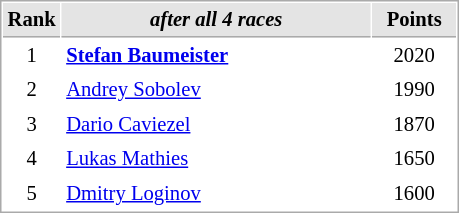<table cellspacing="1" cellpadding="3" style="border:1px solid #aaa; font-size:86%;">
<tr style="background:#e4e4e4;">
<th style="border-bottom:1px solid #aaa; width:10px;">Rank</th>
<th style="border-bottom:1px solid #aaa; width:200px;"><em>after all 4 races</em></th>
<th style="border-bottom:1px solid #aaa; width:50px;">Points</th>
</tr>
<tr>
<td align=center>1</td>
<td><strong> <a href='#'>Stefan Baumeister</a></strong></td>
<td align=center>2020</td>
</tr>
<tr>
<td align=center>2</td>
<td> <a href='#'>Andrey Sobolev</a></td>
<td align=center>1990</td>
</tr>
<tr>
<td align=center>3</td>
<td> <a href='#'>Dario Caviezel</a></td>
<td align=center>1870</td>
</tr>
<tr>
<td align=center>4</td>
<td> <a href='#'>Lukas Mathies</a></td>
<td align=center>1650</td>
</tr>
<tr>
<td align=center>5</td>
<td> <a href='#'>Dmitry Loginov</a></td>
<td align=center>1600</td>
</tr>
</table>
